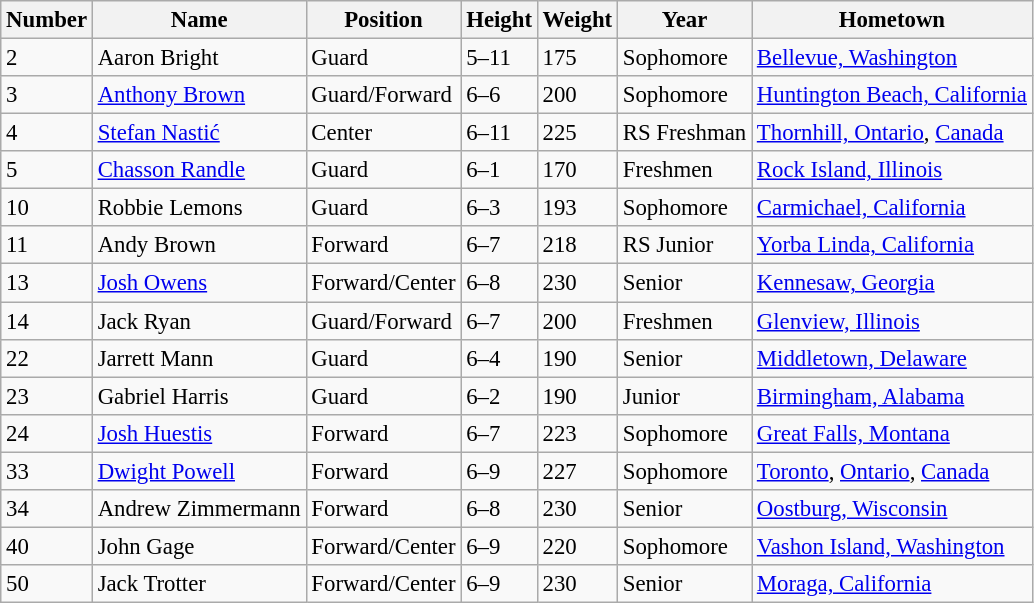<table class="wikitable" style="font-size: 95%;">
<tr>
<th>Number</th>
<th>Name</th>
<th>Position</th>
<th>Height</th>
<th>Weight</th>
<th>Year</th>
<th>Hometown</th>
</tr>
<tr>
<td>2</td>
<td>Aaron Bright</td>
<td>Guard</td>
<td>5–11</td>
<td>175</td>
<td>Sophomore</td>
<td><a href='#'>Bellevue, Washington</a></td>
</tr>
<tr>
<td>3</td>
<td><a href='#'>Anthony Brown</a></td>
<td>Guard/Forward</td>
<td>6–6</td>
<td>200</td>
<td>Sophomore</td>
<td><a href='#'>Huntington Beach, California</a></td>
</tr>
<tr>
<td>4</td>
<td><a href='#'>Stefan Nastić</a></td>
<td>Center</td>
<td>6–11</td>
<td>225</td>
<td>RS Freshman</td>
<td><a href='#'>Thornhill, Ontario</a>, <a href='#'>Canada</a></td>
</tr>
<tr>
<td>5</td>
<td><a href='#'>Chasson Randle</a></td>
<td>Guard</td>
<td>6–1</td>
<td>170</td>
<td>Freshmen</td>
<td><a href='#'>Rock Island, Illinois</a></td>
</tr>
<tr>
<td>10</td>
<td>Robbie Lemons</td>
<td>Guard</td>
<td>6–3</td>
<td>193</td>
<td>Sophomore</td>
<td><a href='#'>Carmichael, California</a></td>
</tr>
<tr>
<td>11</td>
<td>Andy Brown</td>
<td>Forward</td>
<td>6–7</td>
<td>218</td>
<td>RS Junior</td>
<td><a href='#'>Yorba Linda, California</a></td>
</tr>
<tr>
<td>13</td>
<td><a href='#'>Josh Owens</a></td>
<td>Forward/Center</td>
<td>6–8</td>
<td>230</td>
<td>Senior</td>
<td><a href='#'>Kennesaw, Georgia</a></td>
</tr>
<tr>
<td>14</td>
<td>Jack Ryan</td>
<td>Guard/Forward</td>
<td>6–7</td>
<td>200</td>
<td>Freshmen</td>
<td><a href='#'>Glenview, Illinois</a></td>
</tr>
<tr>
<td>22</td>
<td>Jarrett Mann</td>
<td>Guard</td>
<td>6–4</td>
<td>190</td>
<td>Senior</td>
<td><a href='#'>Middletown, Delaware</a></td>
</tr>
<tr>
<td>23</td>
<td>Gabriel Harris</td>
<td>Guard</td>
<td>6–2</td>
<td>190</td>
<td>Junior</td>
<td><a href='#'>Birmingham, Alabama</a></td>
</tr>
<tr>
<td>24</td>
<td><a href='#'>Josh Huestis</a></td>
<td>Forward</td>
<td>6–7</td>
<td>223</td>
<td>Sophomore</td>
<td><a href='#'>Great Falls, Montana</a></td>
</tr>
<tr>
<td>33</td>
<td><a href='#'>Dwight Powell</a></td>
<td>Forward</td>
<td>6–9</td>
<td>227</td>
<td>Sophomore</td>
<td><a href='#'>Toronto</a>, <a href='#'>Ontario</a>, <a href='#'>Canada</a></td>
</tr>
<tr>
<td>34</td>
<td>Andrew Zimmermann</td>
<td>Forward</td>
<td>6–8</td>
<td>230</td>
<td>Senior</td>
<td><a href='#'>Oostburg, Wisconsin</a></td>
</tr>
<tr>
<td>40</td>
<td>John Gage</td>
<td>Forward/Center</td>
<td>6–9</td>
<td>220</td>
<td>Sophomore</td>
<td><a href='#'>Vashon Island, Washington</a></td>
</tr>
<tr>
<td>50</td>
<td>Jack Trotter</td>
<td>Forward/Center</td>
<td>6–9</td>
<td>230</td>
<td>Senior</td>
<td><a href='#'>Moraga, California</a></td>
</tr>
</table>
